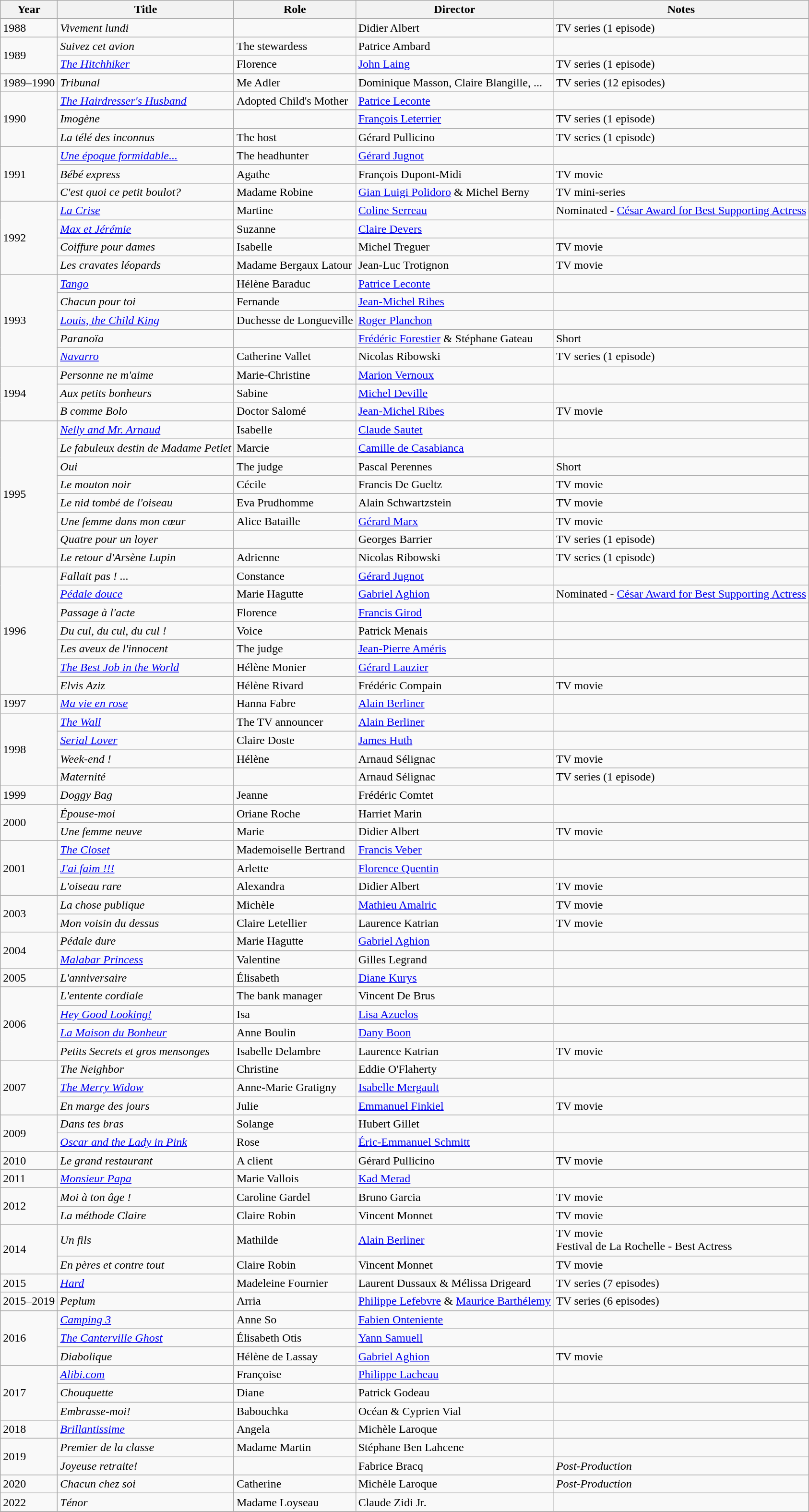<table class="wikitable sortable">
<tr>
<th>Year</th>
<th>Title</th>
<th>Role</th>
<th>Director</th>
<th class="unsortable">Notes</th>
</tr>
<tr>
<td>1988</td>
<td><em>Vivement lundi</em></td>
<td></td>
<td>Didier Albert</td>
<td>TV series (1 episode)</td>
</tr>
<tr>
<td rowspan=2>1989</td>
<td><em>Suivez cet avion</em></td>
<td>The stewardess</td>
<td>Patrice Ambard</td>
<td></td>
</tr>
<tr>
<td><em><a href='#'>The Hitchhiker</a></em></td>
<td>Florence</td>
<td><a href='#'>John Laing</a></td>
<td>TV series (1 episode)</td>
</tr>
<tr>
<td>1989–1990</td>
<td><em>Tribunal</em></td>
<td>Me Adler</td>
<td>Dominique Masson, Claire Blangille, ...</td>
<td>TV series (12 episodes)</td>
</tr>
<tr>
<td rowspan=3>1990</td>
<td><em><a href='#'>The Hairdresser's Husband</a></em></td>
<td>Adopted Child's Mother</td>
<td><a href='#'>Patrice Leconte</a></td>
<td></td>
</tr>
<tr>
<td><em>Imogène</em></td>
<td></td>
<td><a href='#'>François Leterrier</a></td>
<td>TV series (1 episode)</td>
</tr>
<tr>
<td><em>La télé des inconnus</em></td>
<td>The host</td>
<td>Gérard Pullicino</td>
<td>TV series (1 episode)</td>
</tr>
<tr>
<td rowspan=3>1991</td>
<td><em><a href='#'>Une époque formidable...</a></em></td>
<td>The headhunter</td>
<td><a href='#'>Gérard Jugnot</a></td>
<td></td>
</tr>
<tr>
<td><em>Bébé express</em></td>
<td>Agathe</td>
<td>François Dupont-Midi</td>
<td>TV movie</td>
</tr>
<tr>
<td><em>C'est quoi ce petit boulot?</em></td>
<td>Madame Robine</td>
<td><a href='#'>Gian Luigi Polidoro</a> & Michel Berny</td>
<td>TV mini-series</td>
</tr>
<tr>
<td rowspan=4>1992</td>
<td><em><a href='#'>La Crise</a></em></td>
<td>Martine</td>
<td><a href='#'>Coline Serreau</a></td>
<td>Nominated - <a href='#'>César Award for Best Supporting Actress</a></td>
</tr>
<tr>
<td><em><a href='#'>Max et Jérémie</a></em></td>
<td>Suzanne</td>
<td><a href='#'>Claire Devers</a></td>
<td></td>
</tr>
<tr>
<td><em>Coiffure pour dames</em></td>
<td>Isabelle</td>
<td>Michel Treguer</td>
<td>TV movie</td>
</tr>
<tr>
<td><em>Les cravates léopards</em></td>
<td>Madame Bergaux Latour</td>
<td>Jean-Luc Trotignon</td>
<td>TV movie</td>
</tr>
<tr>
<td rowspan=5>1993</td>
<td><em><a href='#'>Tango</a></em></td>
<td>Hélène Baraduc</td>
<td><a href='#'>Patrice Leconte</a></td>
<td></td>
</tr>
<tr>
<td><em>Chacun pour toi</em></td>
<td>Fernande</td>
<td><a href='#'>Jean-Michel Ribes</a></td>
<td></td>
</tr>
<tr>
<td><em><a href='#'>Louis, the Child King</a></em></td>
<td>Duchesse de Longueville</td>
<td><a href='#'>Roger Planchon</a></td>
<td></td>
</tr>
<tr>
<td><em>Paranoïa</em></td>
<td></td>
<td><a href='#'>Frédéric Forestier</a> & Stéphane Gateau</td>
<td>Short</td>
</tr>
<tr>
<td><em><a href='#'>Navarro</a></em></td>
<td>Catherine Vallet</td>
<td>Nicolas Ribowski</td>
<td>TV series (1 episode)</td>
</tr>
<tr>
<td rowspan=3>1994</td>
<td><em>Personne ne m'aime</em></td>
<td>Marie-Christine</td>
<td><a href='#'>Marion Vernoux</a></td>
<td></td>
</tr>
<tr>
<td><em>Aux petits bonheurs</em></td>
<td>Sabine</td>
<td><a href='#'>Michel Deville</a></td>
<td></td>
</tr>
<tr>
<td><em>B comme Bolo</em></td>
<td>Doctor Salomé</td>
<td><a href='#'>Jean-Michel Ribes</a></td>
<td>TV movie</td>
</tr>
<tr>
<td rowspan=8>1995</td>
<td><em><a href='#'>Nelly and Mr. Arnaud</a></em></td>
<td>Isabelle</td>
<td><a href='#'>Claude Sautet</a></td>
<td></td>
</tr>
<tr>
<td><em>Le fabuleux destin de Madame Petlet</em></td>
<td>Marcie</td>
<td><a href='#'>Camille de Casabianca</a></td>
<td></td>
</tr>
<tr>
<td><em>Oui</em></td>
<td>The judge</td>
<td>Pascal Perennes</td>
<td>Short</td>
</tr>
<tr>
<td><em>Le mouton noir</em></td>
<td>Cécile</td>
<td>Francis De Gueltz</td>
<td>TV movie</td>
</tr>
<tr>
<td><em>Le nid tombé de l'oiseau</em></td>
<td>Eva Prudhomme</td>
<td>Alain Schwartzstein</td>
<td>TV movie</td>
</tr>
<tr>
<td><em>Une femme dans mon cœur</em></td>
<td>Alice Bataille</td>
<td><a href='#'>Gérard Marx</a></td>
<td>TV movie</td>
</tr>
<tr>
<td><em>Quatre pour un loyer</em></td>
<td></td>
<td>Georges Barrier</td>
<td>TV series (1 episode)</td>
</tr>
<tr>
<td><em>Le retour d'Arsène Lupin</em></td>
<td>Adrienne</td>
<td>Nicolas Ribowski</td>
<td>TV series (1 episode)</td>
</tr>
<tr>
<td rowspan=7>1996</td>
<td><em>Fallait pas ! ...</em></td>
<td>Constance</td>
<td><a href='#'>Gérard Jugnot</a></td>
<td></td>
</tr>
<tr>
<td><em><a href='#'>Pédale douce</a></em></td>
<td>Marie Hagutte</td>
<td><a href='#'>Gabriel Aghion</a></td>
<td>Nominated - <a href='#'>César Award for Best Supporting Actress</a></td>
</tr>
<tr>
<td><em>Passage à l'acte</em></td>
<td>Florence</td>
<td><a href='#'>Francis Girod</a></td>
<td></td>
</tr>
<tr>
<td><em>Du cul, du cul, du cul !</em></td>
<td>Voice</td>
<td>Patrick Menais</td>
<td></td>
</tr>
<tr>
<td><em>Les aveux de l'innocent</em></td>
<td>The judge</td>
<td><a href='#'>Jean-Pierre Améris</a></td>
<td></td>
</tr>
<tr>
<td><em><a href='#'>The Best Job in the World</a></em></td>
<td>Hélène Monier</td>
<td><a href='#'>Gérard Lauzier</a></td>
<td></td>
</tr>
<tr>
<td><em>Elvis Aziz</em></td>
<td>Hélène Rivard</td>
<td>Frédéric Compain</td>
<td>TV movie</td>
</tr>
<tr>
<td>1997</td>
<td><em><a href='#'>Ma vie en rose</a></em></td>
<td>Hanna Fabre</td>
<td><a href='#'>Alain Berliner</a></td>
<td></td>
</tr>
<tr>
<td rowspan=4>1998</td>
<td><em><a href='#'>The Wall</a></em></td>
<td>The TV announcer</td>
<td><a href='#'>Alain Berliner</a></td>
<td></td>
</tr>
<tr>
<td><em><a href='#'>Serial Lover</a></em></td>
<td>Claire Doste</td>
<td><a href='#'>James Huth</a></td>
<td></td>
</tr>
<tr>
<td><em>Week-end !</em></td>
<td>Hélène</td>
<td>Arnaud Sélignac</td>
<td>TV movie</td>
</tr>
<tr>
<td><em>Maternité</em></td>
<td></td>
<td>Arnaud Sélignac</td>
<td>TV series (1 episode)</td>
</tr>
<tr>
<td>1999</td>
<td><em>Doggy Bag</em></td>
<td>Jeanne</td>
<td>Frédéric Comtet</td>
<td></td>
</tr>
<tr>
<td rowspan=2>2000</td>
<td><em>Épouse-moi</em></td>
<td>Oriane Roche</td>
<td>Harriet Marin</td>
<td></td>
</tr>
<tr>
<td><em>Une femme neuve</em></td>
<td>Marie</td>
<td>Didier Albert</td>
<td>TV movie</td>
</tr>
<tr>
<td rowspan=3>2001</td>
<td><em><a href='#'>The Closet</a></em></td>
<td>Mademoiselle Bertrand</td>
<td><a href='#'>Francis Veber</a></td>
<td></td>
</tr>
<tr>
<td><em><a href='#'>J'ai faim !!!</a></em></td>
<td>Arlette</td>
<td><a href='#'>Florence Quentin</a></td>
<td></td>
</tr>
<tr>
<td><em>L'oiseau rare</em></td>
<td>Alexandra</td>
<td>Didier Albert</td>
<td>TV movie</td>
</tr>
<tr>
<td rowspan=2>2003</td>
<td><em>La chose publique</em></td>
<td>Michèle</td>
<td><a href='#'>Mathieu Amalric</a></td>
<td>TV movie</td>
</tr>
<tr>
<td><em>Mon voisin du dessus</em></td>
<td>Claire Letellier</td>
<td>Laurence Katrian</td>
<td>TV movie</td>
</tr>
<tr>
<td rowspan=2>2004</td>
<td><em>Pédale dure</em></td>
<td>Marie Hagutte</td>
<td><a href='#'>Gabriel Aghion</a></td>
<td></td>
</tr>
<tr>
<td><em><a href='#'>Malabar Princess</a></em></td>
<td>Valentine</td>
<td>Gilles Legrand</td>
<td></td>
</tr>
<tr>
<td>2005</td>
<td><em>L'anniversaire</em></td>
<td>Élisabeth</td>
<td><a href='#'>Diane Kurys</a></td>
<td></td>
</tr>
<tr>
<td rowspan=4>2006</td>
<td><em>L'entente cordiale</em></td>
<td>The bank manager</td>
<td>Vincent De Brus</td>
<td></td>
</tr>
<tr>
<td><em><a href='#'>Hey Good Looking!</a></em></td>
<td>Isa</td>
<td><a href='#'>Lisa Azuelos</a></td>
<td></td>
</tr>
<tr>
<td><em><a href='#'>La Maison du Bonheur</a></em></td>
<td>Anne Boulin</td>
<td><a href='#'>Dany Boon</a></td>
<td></td>
</tr>
<tr>
<td><em>Petits Secrets et gros mensonges</em></td>
<td>Isabelle Delambre</td>
<td>Laurence Katrian</td>
<td>TV movie</td>
</tr>
<tr>
<td rowspan=3>2007</td>
<td><em>The Neighbor</em></td>
<td>Christine</td>
<td>Eddie O'Flaherty</td>
<td></td>
</tr>
<tr>
<td><em><a href='#'>The Merry Widow</a></em></td>
<td>Anne-Marie Gratigny</td>
<td><a href='#'>Isabelle Mergault</a></td>
<td></td>
</tr>
<tr>
<td><em>En marge des jours</em></td>
<td>Julie</td>
<td><a href='#'>Emmanuel Finkiel</a></td>
<td>TV movie</td>
</tr>
<tr>
<td rowspan=2>2009</td>
<td><em>Dans tes bras</em></td>
<td>Solange</td>
<td>Hubert Gillet</td>
<td></td>
</tr>
<tr>
<td><em><a href='#'>Oscar and the Lady in Pink</a></em></td>
<td>Rose</td>
<td><a href='#'>Éric-Emmanuel Schmitt</a></td>
<td></td>
</tr>
<tr>
<td>2010</td>
<td><em>Le grand restaurant</em></td>
<td>A client</td>
<td>Gérard Pullicino</td>
<td>TV movie</td>
</tr>
<tr>
<td>2011</td>
<td><em><a href='#'>Monsieur Papa</a></em></td>
<td>Marie Vallois</td>
<td><a href='#'>Kad Merad</a></td>
<td></td>
</tr>
<tr>
<td rowspan=2>2012</td>
<td><em>Moi à ton âge !</em></td>
<td>Caroline Gardel</td>
<td>Bruno Garcia</td>
<td>TV movie</td>
</tr>
<tr>
<td><em>La méthode Claire</em></td>
<td>Claire Robin</td>
<td>Vincent Monnet</td>
<td>TV movie</td>
</tr>
<tr>
<td rowspan=2>2014</td>
<td><em>Un fils</em></td>
<td>Mathilde</td>
<td><a href='#'>Alain Berliner</a></td>
<td>TV movie<br>Festival de La Rochelle - Best Actress</td>
</tr>
<tr>
<td><em>En pères et contre tout</em></td>
<td>Claire Robin</td>
<td>Vincent Monnet</td>
<td>TV movie</td>
</tr>
<tr>
<td>2015</td>
<td><em><a href='#'>Hard</a></em></td>
<td>Madeleine Fournier</td>
<td>Laurent Dussaux & Mélissa Drigeard</td>
<td>TV series (7 episodes)</td>
</tr>
<tr>
<td>2015–2019</td>
<td><em>Peplum</em></td>
<td>Arria</td>
<td><a href='#'>Philippe Lefebvre</a> & <a href='#'>Maurice Barthélemy</a></td>
<td>TV series (6 episodes)</td>
</tr>
<tr>
<td rowspan=3>2016</td>
<td><em><a href='#'>Camping 3</a></em></td>
<td>Anne So</td>
<td><a href='#'>Fabien Onteniente</a></td>
<td></td>
</tr>
<tr>
<td><em><a href='#'>The Canterville Ghost</a></em></td>
<td>Élisabeth Otis</td>
<td><a href='#'>Yann Samuell</a></td>
<td></td>
</tr>
<tr>
<td><em>Diabolique</em></td>
<td>Hélène de Lassay</td>
<td><a href='#'>Gabriel Aghion</a></td>
<td>TV movie</td>
</tr>
<tr>
<td rowspan=3>2017</td>
<td><em><a href='#'>Alibi.com</a></em></td>
<td>Françoise</td>
<td><a href='#'>Philippe Lacheau</a></td>
<td></td>
</tr>
<tr>
<td><em>Chouquette</em></td>
<td>Diane</td>
<td>Patrick Godeau</td>
<td></td>
</tr>
<tr>
<td><em>Embrasse-moi!</em></td>
<td>Babouchka</td>
<td>Océan & Cyprien Vial</td>
<td></td>
</tr>
<tr>
<td>2018</td>
<td><em><a href='#'>Brillantissime</a></em></td>
<td>Angela</td>
<td>Michèle Laroque</td>
<td></td>
</tr>
<tr>
<td rowspan=2>2019</td>
<td><em>Premier de la classe</em></td>
<td>Madame Martin</td>
<td>Stéphane Ben Lahcene</td>
<td></td>
</tr>
<tr>
<td><em>Joyeuse retraite!</em></td>
<td></td>
<td>Fabrice Bracq</td>
<td><em>Post-Production</em></td>
</tr>
<tr>
<td>2020</td>
<td><em>Chacun chez soi</em></td>
<td>Catherine</td>
<td>Michèle Laroque</td>
<td><em>Post-Production</em></td>
</tr>
<tr>
<td>2022</td>
<td><em>Ténor</em></td>
<td>Madame Loyseau</td>
<td>Claude Zidi Jr.</td>
<td></td>
</tr>
<tr>
</tr>
</table>
